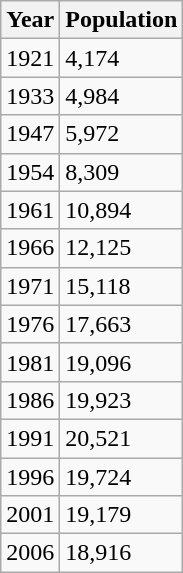<table class="wikitable">
<tr>
<th>Year</th>
<th>Population</th>
</tr>
<tr>
<td>1921</td>
<td>4,174</td>
</tr>
<tr>
<td>1933</td>
<td>4,984</td>
</tr>
<tr>
<td>1947</td>
<td>5,972</td>
</tr>
<tr>
<td>1954</td>
<td>8,309</td>
</tr>
<tr>
<td>1961</td>
<td>10,894</td>
</tr>
<tr>
<td>1966</td>
<td>12,125</td>
</tr>
<tr>
<td>1971</td>
<td>15,118</td>
</tr>
<tr>
<td>1976</td>
<td>17,663</td>
</tr>
<tr>
<td>1981</td>
<td>19,096</td>
</tr>
<tr>
<td>1986</td>
<td>19,923</td>
</tr>
<tr>
<td>1991</td>
<td>20,521</td>
</tr>
<tr>
<td>1996</td>
<td>19,724</td>
</tr>
<tr>
<td>2001</td>
<td>19,179</td>
</tr>
<tr>
<td>2006</td>
<td>18,916</td>
</tr>
</table>
